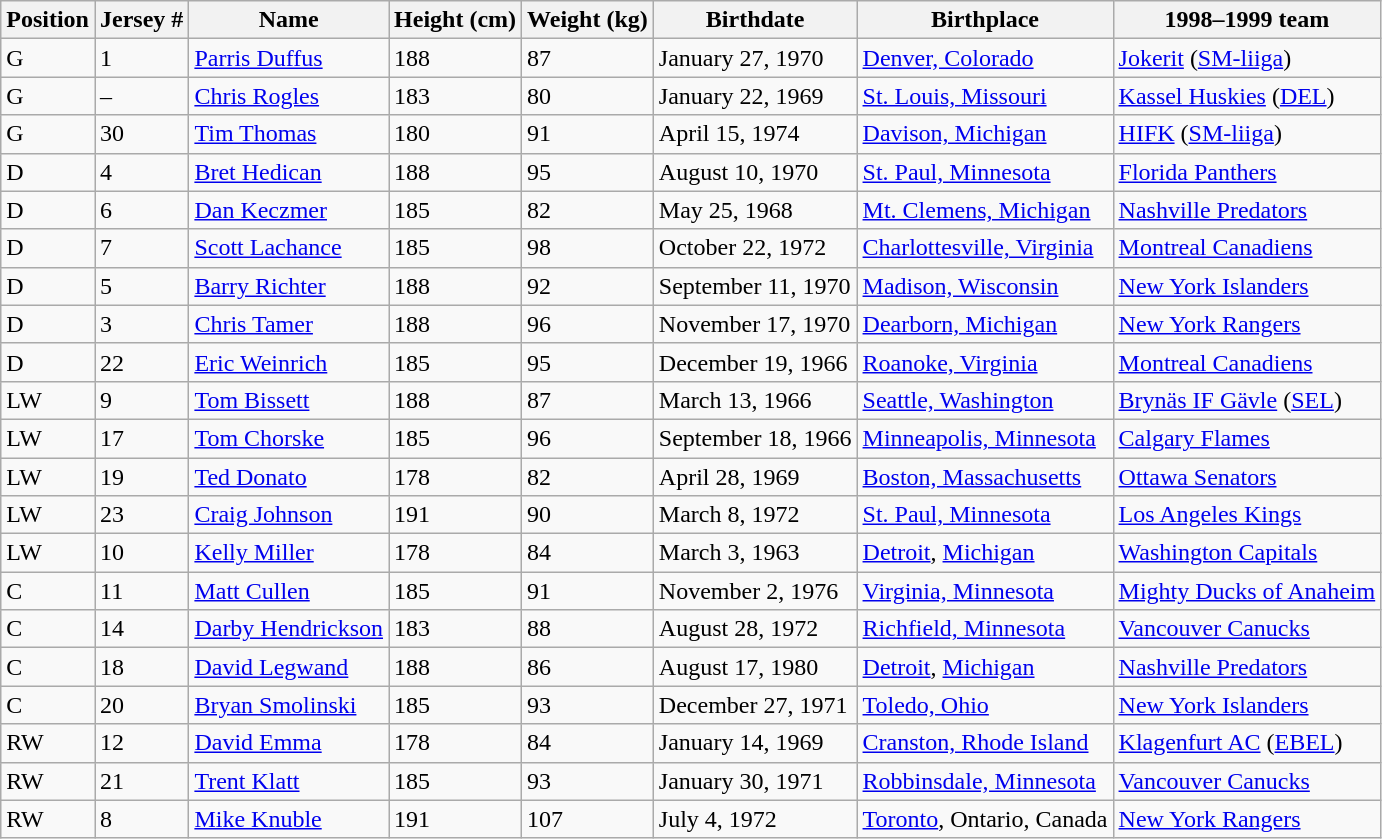<table class="wikitable sortable">
<tr>
<th>Position</th>
<th>Jersey #</th>
<th>Name</th>
<th>Height (cm)</th>
<th>Weight (kg)</th>
<th>Birthdate</th>
<th>Birthplace</th>
<th>1998–1999 team</th>
</tr>
<tr>
<td>G</td>
<td>1</td>
<td><a href='#'>Parris Duffus</a></td>
<td>188</td>
<td>87</td>
<td>January 27, 1970</td>
<td><a href='#'>Denver, Colorado</a></td>
<td><a href='#'>Jokerit</a> (<a href='#'>SM-liiga</a>)</td>
</tr>
<tr>
<td>G</td>
<td>–</td>
<td><a href='#'>Chris Rogles</a></td>
<td>183</td>
<td>80</td>
<td>January 22, 1969</td>
<td><a href='#'>St. Louis, Missouri</a></td>
<td><a href='#'>Kassel Huskies</a> (<a href='#'>DEL</a>)</td>
</tr>
<tr>
<td>G</td>
<td>30</td>
<td><a href='#'>Tim Thomas</a></td>
<td>180</td>
<td>91</td>
<td>April 15, 1974</td>
<td><a href='#'>Davison, Michigan</a></td>
<td><a href='#'>HIFK</a> (<a href='#'>SM-liiga</a>)</td>
</tr>
<tr>
<td>D</td>
<td>4</td>
<td><a href='#'>Bret Hedican</a></td>
<td>188</td>
<td>95</td>
<td>August 10, 1970</td>
<td><a href='#'>St. Paul, Minnesota</a></td>
<td><a href='#'>Florida Panthers</a></td>
</tr>
<tr>
<td>D</td>
<td>6</td>
<td><a href='#'>Dan Keczmer</a></td>
<td>185</td>
<td>82</td>
<td>May 25, 1968</td>
<td><a href='#'>Mt. Clemens, Michigan</a></td>
<td><a href='#'>Nashville Predators</a></td>
</tr>
<tr>
<td>D</td>
<td>7</td>
<td><a href='#'>Scott Lachance</a></td>
<td>185</td>
<td>98</td>
<td>October 22, 1972</td>
<td><a href='#'>Charlottesville, Virginia</a></td>
<td><a href='#'>Montreal Canadiens</a></td>
</tr>
<tr>
<td>D</td>
<td>5</td>
<td><a href='#'>Barry Richter</a></td>
<td>188</td>
<td>92</td>
<td>September 11, 1970</td>
<td><a href='#'>Madison, Wisconsin</a></td>
<td><a href='#'>New York Islanders</a></td>
</tr>
<tr>
<td>D</td>
<td>3</td>
<td><a href='#'>Chris Tamer</a></td>
<td>188</td>
<td>96</td>
<td>November 17, 1970</td>
<td><a href='#'>Dearborn, Michigan</a></td>
<td><a href='#'>New York Rangers</a></td>
</tr>
<tr>
<td>D</td>
<td>22</td>
<td><a href='#'>Eric Weinrich</a></td>
<td>185</td>
<td>95</td>
<td>December 19, 1966</td>
<td><a href='#'>Roanoke, Virginia</a></td>
<td><a href='#'>Montreal Canadiens</a></td>
</tr>
<tr>
<td>LW</td>
<td>9</td>
<td><a href='#'>Tom Bissett</a></td>
<td>188</td>
<td>87</td>
<td>March 13, 1966</td>
<td><a href='#'>Seattle, Washington</a></td>
<td><a href='#'>Brynäs IF Gävle</a> (<a href='#'>SEL</a>)</td>
</tr>
<tr>
<td>LW</td>
<td>17</td>
<td><a href='#'>Tom Chorske</a></td>
<td>185</td>
<td>96</td>
<td>September 18, 1966</td>
<td><a href='#'>Minneapolis, Minnesota</a></td>
<td><a href='#'>Calgary Flames</a></td>
</tr>
<tr>
<td>LW</td>
<td>19</td>
<td><a href='#'>Ted Donato</a></td>
<td>178</td>
<td>82</td>
<td>April 28, 1969</td>
<td><a href='#'>Boston, Massachusetts</a></td>
<td><a href='#'>Ottawa Senators</a></td>
</tr>
<tr>
<td>LW</td>
<td>23</td>
<td><a href='#'>Craig Johnson</a></td>
<td>191</td>
<td>90</td>
<td>March 8, 1972</td>
<td><a href='#'>St. Paul, Minnesota</a></td>
<td><a href='#'>Los Angeles Kings</a></td>
</tr>
<tr>
<td>LW</td>
<td>10</td>
<td><a href='#'>Kelly Miller</a></td>
<td>178</td>
<td>84</td>
<td>March 3, 1963</td>
<td><a href='#'>Detroit</a>, <a href='#'>Michigan</a></td>
<td><a href='#'>Washington Capitals</a></td>
</tr>
<tr>
<td>C</td>
<td>11</td>
<td><a href='#'>Matt Cullen</a></td>
<td>185</td>
<td>91</td>
<td>November 2, 1976</td>
<td><a href='#'>Virginia, Minnesota</a></td>
<td><a href='#'>Mighty Ducks of Anaheim</a></td>
</tr>
<tr>
<td>C</td>
<td>14</td>
<td><a href='#'>Darby Hendrickson</a></td>
<td>183</td>
<td>88</td>
<td>August 28, 1972</td>
<td><a href='#'>Richfield, Minnesota</a></td>
<td><a href='#'>Vancouver Canucks</a></td>
</tr>
<tr>
<td>C</td>
<td>18</td>
<td><a href='#'>David Legwand</a></td>
<td>188</td>
<td>86</td>
<td>August 17, 1980</td>
<td><a href='#'>Detroit</a>, <a href='#'>Michigan</a></td>
<td><a href='#'>Nashville Predators</a></td>
</tr>
<tr>
<td>C</td>
<td>20</td>
<td><a href='#'>Bryan Smolinski</a></td>
<td>185</td>
<td>93</td>
<td>December 27, 1971</td>
<td><a href='#'>Toledo, Ohio</a></td>
<td><a href='#'>New York Islanders</a></td>
</tr>
<tr>
<td>RW</td>
<td>12</td>
<td><a href='#'>David Emma</a></td>
<td>178</td>
<td>84</td>
<td>January 14, 1969</td>
<td><a href='#'>Cranston, Rhode Island</a></td>
<td><a href='#'>Klagenfurt AC</a> (<a href='#'>EBEL</a>)</td>
</tr>
<tr>
<td>RW</td>
<td>21</td>
<td><a href='#'>Trent Klatt</a></td>
<td>185</td>
<td>93</td>
<td>January 30, 1971</td>
<td><a href='#'>Robbinsdale, Minnesota</a></td>
<td><a href='#'>Vancouver Canucks</a></td>
</tr>
<tr>
<td>RW</td>
<td>8</td>
<td><a href='#'>Mike Knuble</a></td>
<td>191</td>
<td>107</td>
<td>July 4, 1972</td>
<td><a href='#'>Toronto</a>, Ontario, Canada</td>
<td><a href='#'>New York Rangers</a></td>
</tr>
</table>
